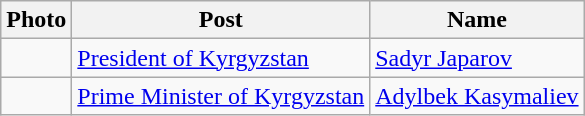<table class="wikitable">
<tr>
<th>Photo</th>
<th>Post</th>
<th>Name</th>
</tr>
<tr>
<td></td>
<td><a href='#'>President of Kyrgyzstan</a></td>
<td><a href='#'>Sadyr Japarov</a></td>
</tr>
<tr>
<td></td>
<td><a href='#'>Prime Minister of Kyrgyzstan</a></td>
<td><a href='#'>Adylbek Kasymaliev</a></td>
</tr>
</table>
